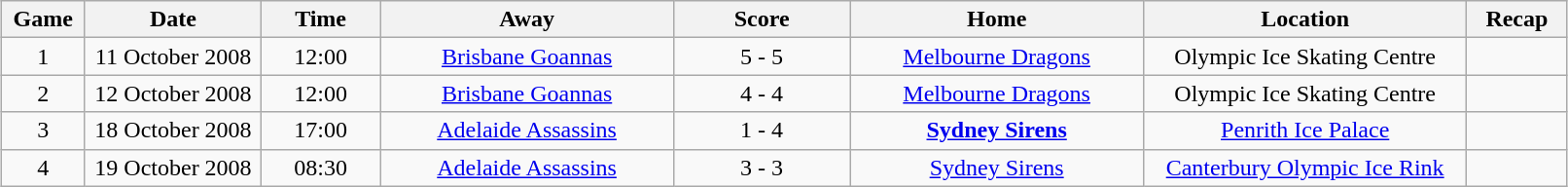<table class="wikitable" width="85%" style="margin: 1em auto 1em auto">
<tr>
<th width="1%">Game</th>
<th width="6%">Date</th>
<th width="4%">Time</th>
<th width="10%">Away</th>
<th width="6%">Score</th>
<th width="10%">Home</th>
<th width="11%">Location</th>
<th width="2%">Recap</th>
</tr>
<tr align="center">
<td>1</td>
<td>11 October 2008</td>
<td>12:00</td>
<td><a href='#'>Brisbane Goannas</a></td>
<td>5 - 5</td>
<td><a href='#'>Melbourne Dragons</a></td>
<td>Olympic Ice Skating Centre</td>
<td> </td>
</tr>
<tr align="center">
<td>2</td>
<td>12 October 2008</td>
<td>12:00</td>
<td><a href='#'>Brisbane Goannas</a></td>
<td>4 - 4</td>
<td><a href='#'>Melbourne Dragons</a></td>
<td>Olympic Ice Skating Centre</td>
<td> </td>
</tr>
<tr align="center">
<td>3</td>
<td>18 October 2008</td>
<td>17:00</td>
<td><a href='#'>Adelaide Assassins</a></td>
<td>1 - 4</td>
<td><strong><a href='#'>Sydney Sirens</a></strong></td>
<td><a href='#'>Penrith Ice Palace</a></td>
<td> </td>
</tr>
<tr align="center">
<td>4</td>
<td>19 October 2008</td>
<td>08:30</td>
<td><a href='#'>Adelaide Assassins</a></td>
<td>3 - 3</td>
<td><a href='#'>Sydney Sirens</a></td>
<td><a href='#'>Canterbury Olympic Ice Rink</a></td>
<td> </td>
</tr>
</table>
